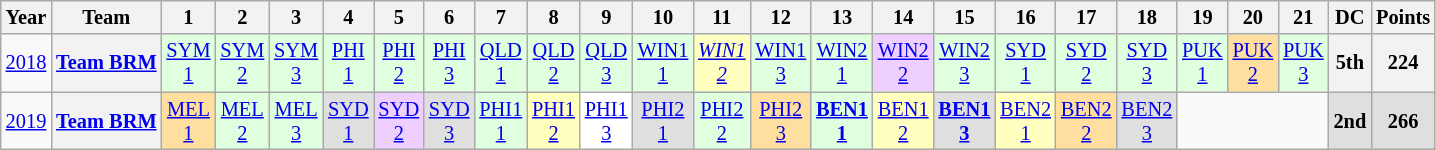<table class="wikitable" style="text-align:center; font-size:85%">
<tr>
<th>Year</th>
<th>Team</th>
<th>1</th>
<th>2</th>
<th>3</th>
<th>4</th>
<th>5</th>
<th>6</th>
<th>7</th>
<th>8</th>
<th>9</th>
<th>10</th>
<th>11</th>
<th>12</th>
<th>13</th>
<th>14</th>
<th>15</th>
<th>16</th>
<th>17</th>
<th>18</th>
<th>19</th>
<th>20</th>
<th>21</th>
<th>DC</th>
<th>Points</th>
</tr>
<tr>
<td><a href='#'>2018</a></td>
<th nowrap><a href='#'>Team BRM</a></th>
<td style=background:#DFFFDF><a href='#'>SYM<br>1</a><br></td>
<td style=background:#DFFFDF><a href='#'>SYM<br>2</a><br></td>
<td style=background:#DFFFDF><a href='#'>SYM<br>3</a><br></td>
<td style=background:#DFFFDF><a href='#'>PHI<br>1</a><br></td>
<td style=background:#DFFFDF><a href='#'>PHI<br>2</a><br></td>
<td style=background:#DFFFDF><a href='#'>PHI<br>3</a><br></td>
<td style=background:#DFFFDF><a href='#'>QLD<br>1</a><br></td>
<td style=background:#DFFFDF><a href='#'>QLD<br>2</a><br></td>
<td style=background:#DFFFDF><a href='#'>QLD<br>3</a><br></td>
<td style=background:#DFFFDF><a href='#'>WIN1<br>1</a><br></td>
<td style=background:#FFFFBF><em><a href='#'>WIN1<br>2</a></em><br></td>
<td style=background:#DFFFDF><a href='#'>WIN1<br>3</a><br></td>
<td style=background:#DFFFDF><a href='#'>WIN2<br>1</a><br></td>
<td style=background:#EFCFFF><a href='#'>WIN2<br>2</a><br></td>
<td style=background:#DFFFDF><a href='#'>WIN2<br>3</a><br></td>
<td style=background:#DFFFDF><a href='#'>SYD<br>1</a><br></td>
<td style=background:#DFFFDF><a href='#'>SYD<br>2</a><br></td>
<td style=background:#DFFFDF><a href='#'>SYD<br>3</a><br></td>
<td style=background:#DFFFDF><a href='#'>PUK<br>1</a><br></td>
<td style=background:#FFDF9F><a href='#'>PUK<br>2</a><br></td>
<td style=background:#DFFFDF><a href='#'>PUK<br>3</a><br></td>
<th>5th</th>
<th>224</th>
</tr>
<tr>
<td><a href='#'>2019</a></td>
<th nowrap><a href='#'>Team BRM</a></th>
<td style=background:#FFDF9F><a href='#'>MEL<br>1</a><br></td>
<td style=background:#DFFFDF><a href='#'>MEL<br>2</a><br></td>
<td style=background:#DFFFDF><a href='#'>MEL<br>3</a><br></td>
<td style=background:#DFDFDF><a href='#'>SYD<br>1</a><br></td>
<td style=background:#EFCFFF><a href='#'>SYD<br>2</a><br></td>
<td style=background:#DFDFDF><a href='#'>SYD<br>3</a><br></td>
<td style=background:#DFFFDF><a href='#'>PHI1<br>1</a><br></td>
<td style=background:#FFFFBF><a href='#'>PHI1<br>2</a><br></td>
<td style=background:#FFFFFF><a href='#'>PHI1<br>3</a><br></td>
<td style=background:#DFDFDF><a href='#'>PHI2<br>1</a><br></td>
<td style=background:#DFFFDF><a href='#'>PHI2<br>2</a><br></td>
<td style=background:#FFDF9F><a href='#'>PHI2<br>3</a><br></td>
<td style=background:#DFFFDF><strong><a href='#'>BEN1<br>1</a></strong><br></td>
<td style=background:#FFFFBF><a href='#'>BEN1<br>2</a><br></td>
<td style=background:#DFDFDF><strong><a href='#'>BEN1<br>3</a></strong><br></td>
<td style=background:#FFFFBF><a href='#'>BEN2<br>1</a><br></td>
<td style=background:#FFDF9F><a href='#'>BEN2<br>2</a><br></td>
<td style=background:#DFDFDF><a href='#'>BEN2<br>3</a><br></td>
<td colspan=3></td>
<th style=background:#DFDFDF>2nd</th>
<th style=background:#DFDFDF>266</th>
</tr>
</table>
